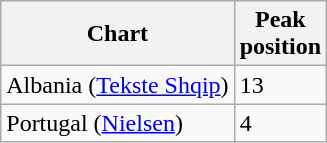<table class="wikitable">
<tr>
<th align="left">Chart</th>
<th align="left">Peak<br>position</th>
</tr>
<tr>
<td align="left">Albania (<a href='#'>Tekste Shqip</a>)</td>
<td>13</td>
</tr>
<tr>
<td align="left">Portugal (<a href='#'>Nielsen</a>)</td>
<td>4</td>
</tr>
</table>
